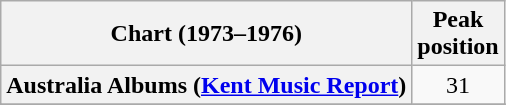<table class="wikitable sortable plainrowheaders" style="text-align:center">
<tr>
<th scope="col">Chart (1973–1976)</th>
<th scope="col">Peak<br>position</th>
</tr>
<tr>
<th scope="row">Australia Albums (<a href='#'>Kent Music Report</a>)</th>
<td>31</td>
</tr>
<tr>
</tr>
<tr>
</tr>
<tr>
</tr>
<tr>
</tr>
<tr>
</tr>
</table>
